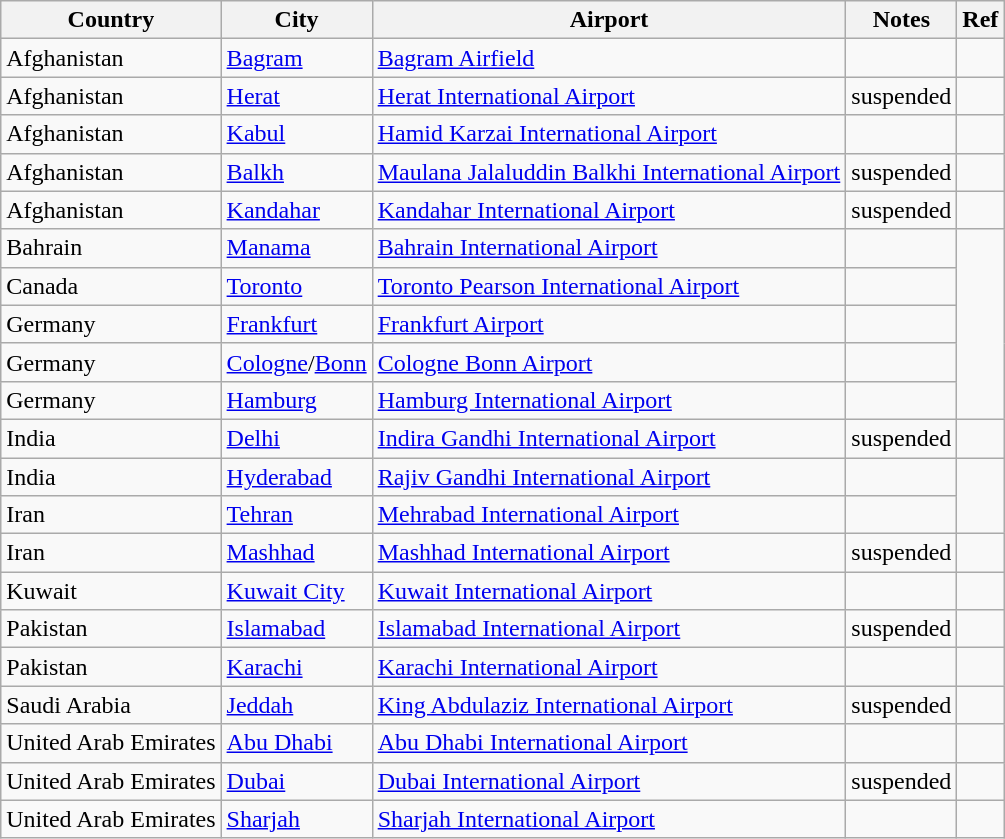<table class="sortable wikitable">
<tr>
<th>Country</th>
<th>City</th>
<th>Airport</th>
<th>Notes</th>
<th>Ref</th>
</tr>
<tr>
<td>Afghanistan</td>
<td><a href='#'>Bagram</a></td>
<td><a href='#'>Bagram Airfield</a></td>
<td></td>
<td></td>
</tr>
<tr>
<td>Afghanistan</td>
<td><a href='#'>Herat</a></td>
<td><a href='#'>Herat International Airport</a></td>
<td>suspended</td>
<td></td>
</tr>
<tr>
<td>Afghanistan</td>
<td><a href='#'>Kabul</a></td>
<td><a href='#'>Hamid Karzai International Airport</a></td>
<td></td>
<td></td>
</tr>
<tr>
<td>Afghanistan</td>
<td><a href='#'>Balkh</a></td>
<td><a href='#'>Maulana Jalaluddin Balkhi International Airport</a></td>
<td>suspended</td>
<td></td>
</tr>
<tr>
<td>Afghanistan</td>
<td><a href='#'>Kandahar</a></td>
<td><a href='#'>Kandahar International Airport</a></td>
<td>suspended</td>
<td></td>
</tr>
<tr>
<td>Bahrain</td>
<td><a href='#'>Manama</a></td>
<td><a href='#'>Bahrain International Airport</a></td>
<td></td>
</tr>
<tr>
<td>Canada</td>
<td><a href='#'>Toronto</a></td>
<td><a href='#'>Toronto Pearson International Airport</a></td>
<td></td>
</tr>
<tr>
<td>Germany</td>
<td><a href='#'>Frankfurt</a></td>
<td><a href='#'>Frankfurt Airport</a></td>
<td></td>
</tr>
<tr>
<td>Germany</td>
<td><a href='#'>Cologne</a>/<a href='#'>Bonn</a></td>
<td><a href='#'>Cologne Bonn Airport</a></td>
<td></td>
</tr>
<tr>
<td>Germany</td>
<td><a href='#'>Hamburg</a></td>
<td><a href='#'>Hamburg International Airport</a></td>
<td></td>
</tr>
<tr>
<td>India</td>
<td><a href='#'>Delhi</a></td>
<td><a href='#'>Indira Gandhi International Airport</a></td>
<td>suspended</td>
<td></td>
</tr>
<tr>
<td>India</td>
<td><a href='#'>Hyderabad</a></td>
<td><a href='#'>Rajiv Gandhi International Airport</a></td>
<td></td>
</tr>
<tr>
<td>Iran</td>
<td><a href='#'>Tehran</a></td>
<td><a href='#'>Mehrabad International Airport</a></td>
<td></td>
</tr>
<tr>
<td>Iran</td>
<td><a href='#'>Mashhad</a></td>
<td><a href='#'>Mashhad International Airport</a></td>
<td>suspended</td>
<td></td>
</tr>
<tr>
<td>Kuwait</td>
<td><a href='#'>Kuwait City</a></td>
<td><a href='#'>Kuwait International Airport</a></td>
<td></td>
</tr>
<tr>
<td>Pakistan</td>
<td><a href='#'>Islamabad</a></td>
<td><a href='#'>Islamabad International Airport</a></td>
<td>suspended</td>
<td></td>
</tr>
<tr>
<td>Pakistan</td>
<td><a href='#'>Karachi</a></td>
<td><a href='#'>Karachi International Airport</a></td>
<td></td>
</tr>
<tr>
<td>Saudi Arabia</td>
<td><a href='#'>Jeddah</a></td>
<td><a href='#'>King Abdulaziz International Airport</a></td>
<td>suspended</td>
<td></td>
</tr>
<tr>
<td>United Arab Emirates</td>
<td><a href='#'>Abu Dhabi</a></td>
<td><a href='#'>Abu Dhabi International Airport</a></td>
<td></td>
<td></td>
</tr>
<tr>
<td>United Arab Emirates</td>
<td><a href='#'>Dubai</a></td>
<td><a href='#'>Dubai International Airport</a></td>
<td>suspended</td>
<td></td>
</tr>
<tr>
<td>United Arab Emirates</td>
<td><a href='#'>Sharjah</a></td>
<td><a href='#'>Sharjah International Airport</a></td>
<td></td>
</tr>
</table>
